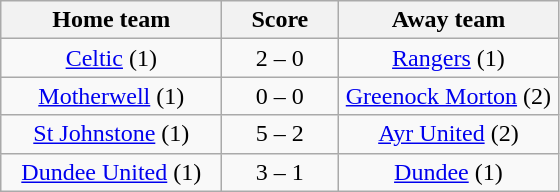<table class="wikitable" style="text-align: center">
<tr>
<th width=140>Home team</th>
<th width=70>Score</th>
<th width=140>Away team</th>
</tr>
<tr>
<td><a href='#'>Celtic</a> (1)</td>
<td>2 – 0</td>
<td><a href='#'>Rangers</a> (1)</td>
</tr>
<tr>
<td><a href='#'>Motherwell</a> (1)</td>
<td>0 – 0</td>
<td><a href='#'>Greenock Morton</a> (2)</td>
</tr>
<tr>
<td><a href='#'>St Johnstone</a> (1)</td>
<td>5 – 2</td>
<td><a href='#'>Ayr United</a> (2)</td>
</tr>
<tr>
<td><a href='#'>Dundee United</a> (1)</td>
<td>3 – 1</td>
<td><a href='#'>Dundee</a> (1)</td>
</tr>
</table>
